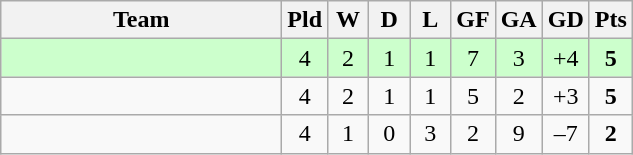<table class="wikitable" style="text-align:center;">
<tr>
<th width=180>Team</th>
<th width=20>Pld</th>
<th width=20>W</th>
<th width=20>D</th>
<th width=20>L</th>
<th width=20>GF</th>
<th width=20>GA</th>
<th width=20>GD</th>
<th width=20>Pts</th>
</tr>
<tr bgcolor="ccffcc">
<td align="left"></td>
<td>4</td>
<td>2</td>
<td>1</td>
<td>1</td>
<td>7</td>
<td>3</td>
<td>+4</td>
<td><strong>5</strong></td>
</tr>
<tr>
<td align="left"></td>
<td>4</td>
<td>2</td>
<td>1</td>
<td>1</td>
<td>5</td>
<td>2</td>
<td>+3</td>
<td><strong>5</strong></td>
</tr>
<tr>
<td align="left"></td>
<td>4</td>
<td>1</td>
<td>0</td>
<td>3</td>
<td>2</td>
<td>9</td>
<td>–7</td>
<td><strong>2</strong></td>
</tr>
</table>
